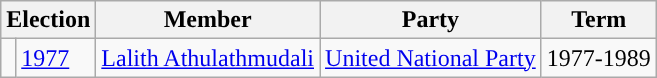<table class="wikitable">
<tr>
<th colspan="2">Election</th>
<th>Member</th>
<th>Party</th>
<th>Term</th>
</tr>
<tr>
<td style="background-color: "></td>
<td><a href='#'>1977</a></td>
<td><a href='#'>Lalith Athulathmudali</a></td>
<td><a href='#'>United National Party</a></td>
<td>1977-1989</td>
</tr>
</table>
